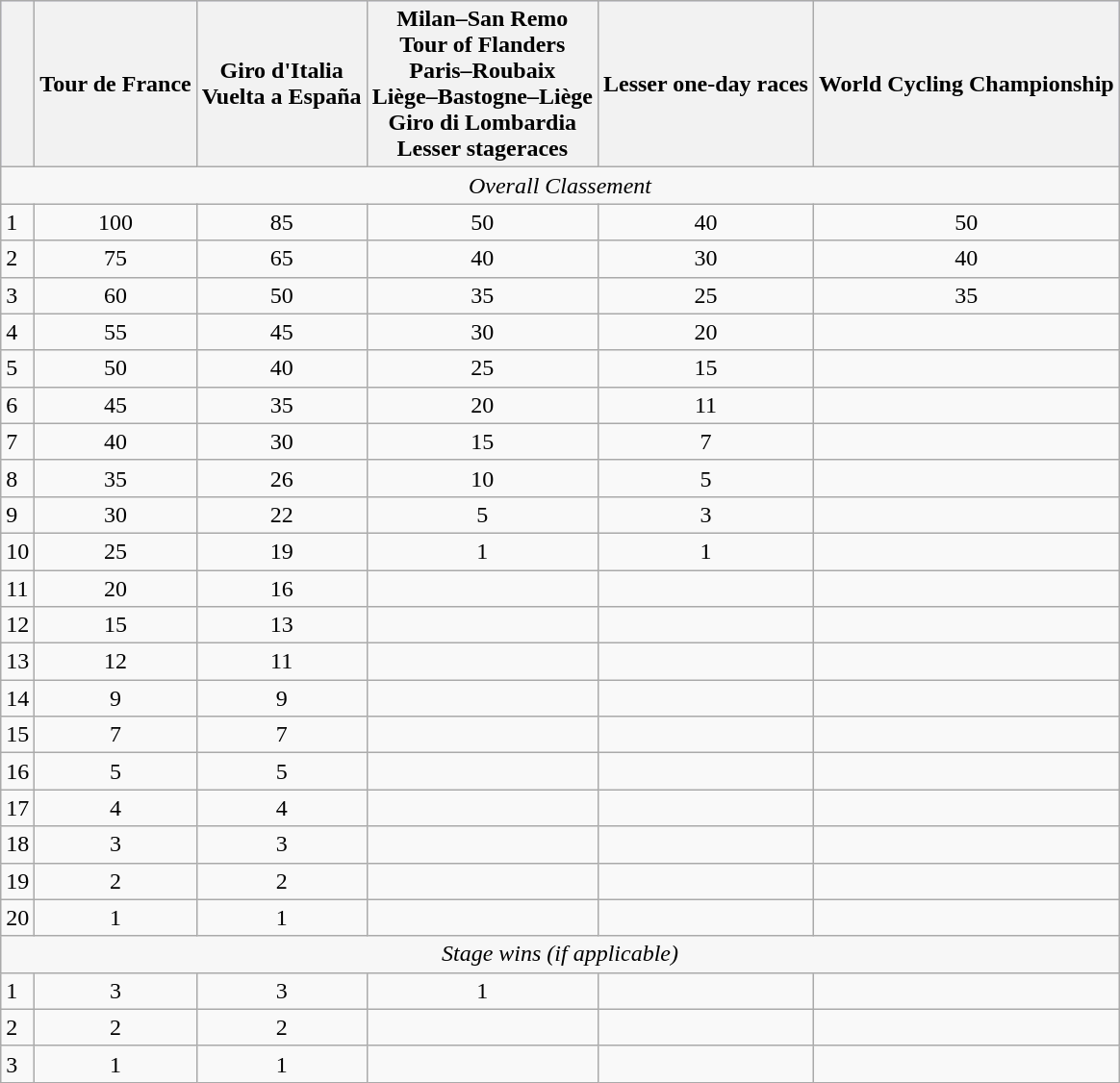<table class="wikitable">
<tr style="background:#ccccff;">
<th></th>
<th>Tour de France</th>
<th>Giro d'Italia<br>Vuelta a España</th>
<th>Milan–San Remo<br>Tour of Flanders<br>Paris–Roubaix<br>Liège–Bastogne–Liège<br>Giro di Lombardia<br>Lesser stageraces</th>
<th>Lesser one-day races</th>
<th>World Cycling Championship</th>
</tr>
<tr>
<td colspan=6 bgcolor=#f7f7f7 align=center><em>Overall Classement</em></td>
</tr>
<tr>
<td>1</td>
<td align=center>100</td>
<td align=center>85</td>
<td align=center>50</td>
<td align=center>40</td>
<td align=center>50</td>
</tr>
<tr>
<td>2</td>
<td align=center>75</td>
<td align=center>65</td>
<td align=center>40</td>
<td align=center>30</td>
<td align=center>40</td>
</tr>
<tr>
<td>3</td>
<td align=center>60</td>
<td align=center>50</td>
<td align=center>35</td>
<td align=center>25</td>
<td align=center>35</td>
</tr>
<tr>
<td>4</td>
<td align=center>55</td>
<td align=center>45</td>
<td align=center>30</td>
<td align=center>20</td>
<td></td>
</tr>
<tr>
<td>5</td>
<td align=center>50</td>
<td align=center>40</td>
<td align=center>25</td>
<td align=center>15</td>
<td></td>
</tr>
<tr>
<td>6</td>
<td align=center>45</td>
<td align=center>35</td>
<td align=center>20</td>
<td align=center>11</td>
<td></td>
</tr>
<tr>
<td>7</td>
<td align=center>40</td>
<td align=center>30</td>
<td align=center>15</td>
<td align=center>7</td>
<td></td>
</tr>
<tr>
<td>8</td>
<td align=center>35</td>
<td align=center>26</td>
<td align=center>10</td>
<td align=center>5</td>
<td></td>
</tr>
<tr>
<td>9</td>
<td align=center>30</td>
<td align=center>22</td>
<td align=center>5</td>
<td align=center>3</td>
<td></td>
</tr>
<tr>
<td>10</td>
<td align=center>25</td>
<td align=center>19</td>
<td align=center>1</td>
<td align=center>1</td>
<td></td>
</tr>
<tr>
<td>11</td>
<td align=center>20</td>
<td align=center>16</td>
<td></td>
<td></td>
<td></td>
</tr>
<tr>
<td>12</td>
<td align=center>15</td>
<td align=center>13</td>
<td></td>
<td></td>
<td></td>
</tr>
<tr>
<td>13</td>
<td align=center>12</td>
<td align=center>11</td>
<td></td>
<td></td>
<td></td>
</tr>
<tr>
<td>14</td>
<td align=center>9</td>
<td align=center>9</td>
<td></td>
<td></td>
<td></td>
</tr>
<tr>
<td>15</td>
<td align=center>7</td>
<td align=center>7</td>
<td></td>
<td></td>
<td></td>
</tr>
<tr>
<td>16</td>
<td align=center>5</td>
<td align=center>5</td>
<td></td>
<td></td>
<td></td>
</tr>
<tr>
<td>17</td>
<td align=center>4</td>
<td align=center>4</td>
<td></td>
<td></td>
<td></td>
</tr>
<tr>
<td>18</td>
<td align=center>3</td>
<td align=center>3</td>
<td></td>
<td></td>
<td></td>
</tr>
<tr>
<td>19</td>
<td align=center>2</td>
<td align=center>2</td>
<td></td>
<td></td>
<td></td>
</tr>
<tr>
<td>20</td>
<td align=center>1</td>
<td align=center>1</td>
<td></td>
<td></td>
<td></td>
</tr>
<tr>
<td colspan=6 bgcolor=#f7f7f7 align=center><em>Stage wins (if applicable)</em></td>
</tr>
<tr>
<td>1</td>
<td align=center>3</td>
<td align=center>3</td>
<td align=center>1</td>
<td></td>
<td></td>
</tr>
<tr>
<td>2</td>
<td align=center>2</td>
<td align=center>2</td>
<td></td>
<td></td>
<td></td>
</tr>
<tr>
<td>3</td>
<td align=center>1</td>
<td align=center>1</td>
<td></td>
<td></td>
<td></td>
</tr>
</table>
